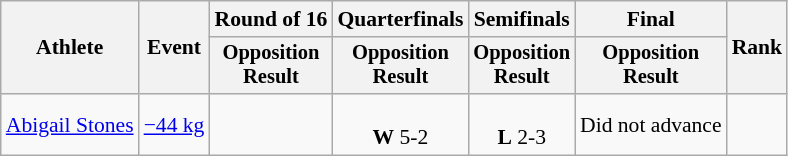<table class="wikitable" style="font-size:90%;">
<tr>
<th rowspan=2>Athlete</th>
<th rowspan=2>Event</th>
<th>Round of 16</th>
<th>Quarterfinals</th>
<th>Semifinals</th>
<th>Final</th>
<th rowspan=2>Rank</th>
</tr>
<tr style="font-size:95%">
<th>Opposition<br>Result</th>
<th>Opposition<br>Result</th>
<th>Opposition<br>Result</th>
<th>Opposition<br>Result</th>
</tr>
<tr align=center>
<td align=left><a href='#'>Abigail Stones</a></td>
<td align=left><a href='#'>−44 kg</a></td>
<td></td>
<td> <br><strong>W</strong> 5-2</td>
<td> <br><strong>L</strong> 2-3</td>
<td>Did not advance</td>
<td></td>
</tr>
</table>
